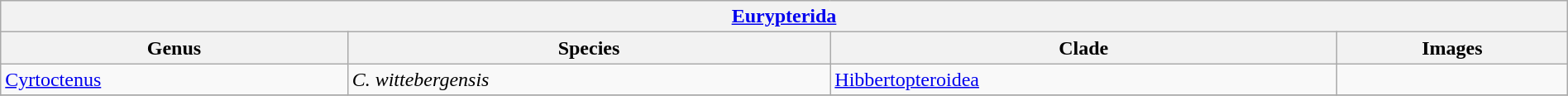<table class="wikitable" align="center" width="100%">
<tr>
<th colspan="4" align="center"><strong><a href='#'>Eurypterida</a></strong></th>
</tr>
<tr>
<th>Genus</th>
<th>Species</th>
<th>Clade</th>
<th>Images</th>
</tr>
<tr>
<td><a href='#'>Cyrtoctenus</a></td>
<td><em>C. wittebergensis</em></td>
<td><a href='#'>Hibbertopteroidea</a></td>
<td></td>
</tr>
<tr>
</tr>
</table>
